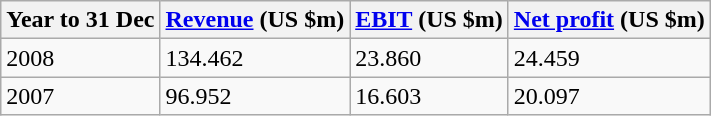<table class="wikitable" align="center" Financial results>
<tr>
<th>Year to 31 Dec</th>
<th><a href='#'>Revenue</a> (US $m)</th>
<th><a href='#'>EBIT</a> (US $m)</th>
<th><a href='#'>Net profit</a> (US $m)</th>
</tr>
<tr>
<td>2008</td>
<td>134.462</td>
<td>23.860</td>
<td>24.459</td>
</tr>
<tr>
<td>2007</td>
<td>96.952</td>
<td>16.603</td>
<td>20.097</td>
</tr>
</table>
